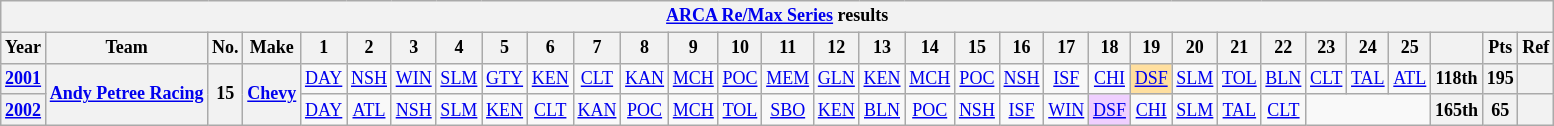<table class="wikitable" style="text-align:center; font-size:75%">
<tr>
<th colspan="34"><a href='#'>ARCA Re/Max Series</a> results</th>
</tr>
<tr>
<th>Year</th>
<th>Team</th>
<th>No.</th>
<th>Make</th>
<th>1</th>
<th>2</th>
<th>3</th>
<th>4</th>
<th>5</th>
<th>6</th>
<th>7</th>
<th>8</th>
<th>9</th>
<th>10</th>
<th>11</th>
<th>12</th>
<th>13</th>
<th>14</th>
<th>15</th>
<th>16</th>
<th>17</th>
<th>18</th>
<th>19</th>
<th>20</th>
<th>21</th>
<th>22</th>
<th>23</th>
<th>24</th>
<th>25</th>
<th></th>
<th>Pts</th>
<th>Ref</th>
</tr>
<tr>
<th><a href='#'>2001</a></th>
<th rowspan=2><a href='#'>Andy Petree Racing</a></th>
<th rowspan=2>15</th>
<th rowspan=2><a href='#'>Chevy</a></th>
<td><a href='#'>DAY</a></td>
<td><a href='#'>NSH</a></td>
<td><a href='#'>WIN</a></td>
<td><a href='#'>SLM</a></td>
<td><a href='#'>GTY</a></td>
<td><a href='#'>KEN</a></td>
<td><a href='#'>CLT</a></td>
<td><a href='#'>KAN</a></td>
<td><a href='#'>MCH</a></td>
<td><a href='#'>POC</a></td>
<td><a href='#'>MEM</a></td>
<td><a href='#'>GLN</a></td>
<td><a href='#'>KEN</a></td>
<td><a href='#'>MCH</a></td>
<td><a href='#'>POC</a></td>
<td><a href='#'>NSH</a></td>
<td><a href='#'>ISF</a></td>
<td><a href='#'>CHI</a></td>
<td style="background:#FFDF9F;"><a href='#'>DSF</a><br></td>
<td><a href='#'>SLM</a></td>
<td><a href='#'>TOL</a></td>
<td><a href='#'>BLN</a></td>
<td><a href='#'>CLT</a></td>
<td><a href='#'>TAL</a></td>
<td><a href='#'>ATL</a></td>
<th>118th</th>
<th>195</th>
<th></th>
</tr>
<tr>
<th><a href='#'>2002</a></th>
<td><a href='#'>DAY</a></td>
<td><a href='#'>ATL</a></td>
<td><a href='#'>NSH</a></td>
<td><a href='#'>SLM</a></td>
<td><a href='#'>KEN</a></td>
<td><a href='#'>CLT</a></td>
<td><a href='#'>KAN</a></td>
<td><a href='#'>POC</a></td>
<td><a href='#'>MCH</a></td>
<td><a href='#'>TOL</a></td>
<td><a href='#'>SBO</a></td>
<td><a href='#'>KEN</a></td>
<td><a href='#'>BLN</a></td>
<td><a href='#'>POC</a></td>
<td><a href='#'>NSH</a></td>
<td><a href='#'>ISF</a></td>
<td><a href='#'>WIN</a></td>
<td style="background:#EFCFFF;"><a href='#'>DSF</a><br></td>
<td><a href='#'>CHI</a></td>
<td><a href='#'>SLM</a></td>
<td><a href='#'>TAL</a></td>
<td><a href='#'>CLT</a></td>
<td colspan=3></td>
<th>165th</th>
<th>65</th>
<th></th>
</tr>
</table>
